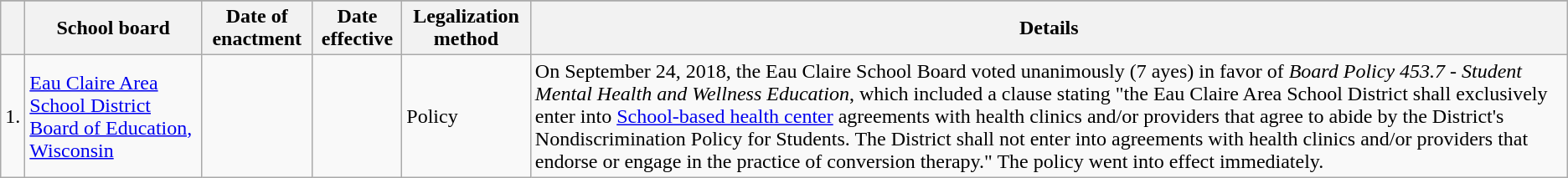<table class="wikitable sortable">
<tr>
</tr>
<tr>
<th></th>
<th>School board</th>
<th>Date of enactment</th>
<th>Date effective</th>
<th>Legalization method</th>
<th>Details</th>
</tr>
<tr>
<td>1.</td>
<td><a href='#'>Eau Claire Area School District Board of Education, Wisconsin</a></td>
<td></td>
<td></td>
<td>Policy</td>
<td>On September 24, 2018, the Eau Claire School Board voted unanimously (7 ayes) in favor of <em>Board Policy 453.7 - Student Mental Health and Wellness Education</em>, which included a clause stating "the Eau Claire Area School District shall exclusively enter into <a href='#'>School-based health center</a> agreements with health clinics and/or providers that agree to abide by the District's Nondiscrimination Policy for Students. The District shall not enter into agreements with health clinics and/or providers that endorse or engage in the practice of conversion therapy." The policy went into effect immediately.</td>
</tr>
</table>
